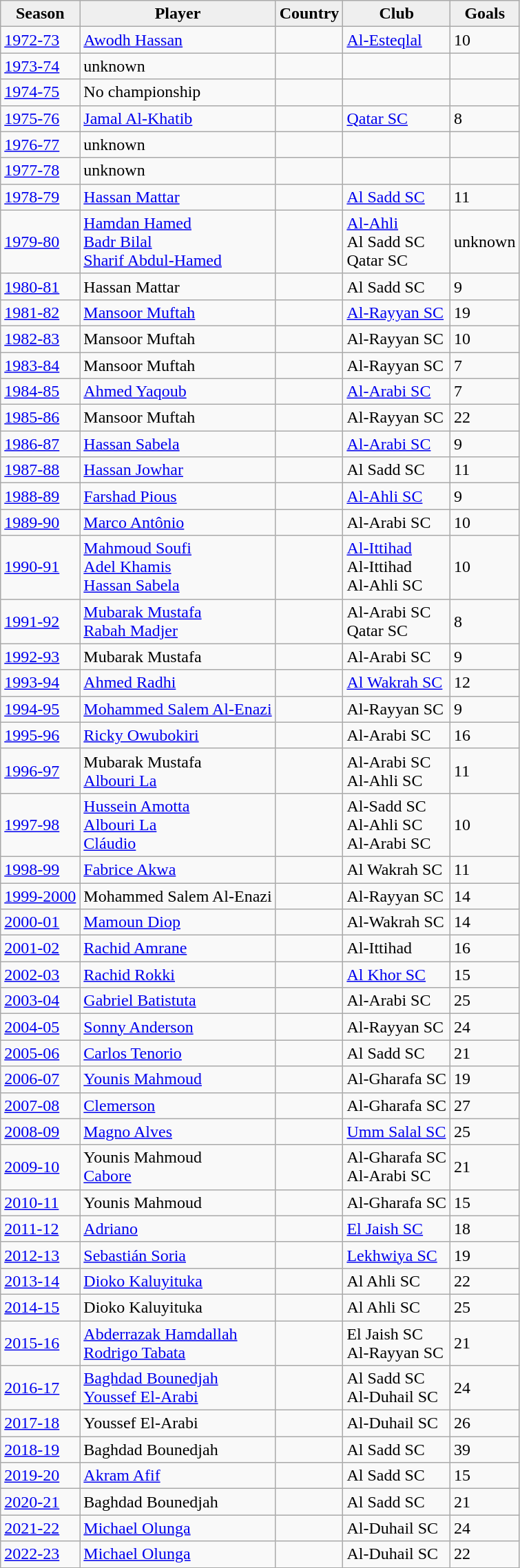<table class=wikitable>
<tr>
<th style="background:#efefef;">Season</th>
<th style="background:#efefef;">Player</th>
<th style="background:#efefef;">Country</th>
<th style="background:#efefef;">Club</th>
<th style="background:#efefef;">Goals</th>
</tr>
<tr>
<td><a href='#'>1972-73</a></td>
<td><a href='#'>Awodh Hassan</a></td>
<td></td>
<td><a href='#'>Al-Esteqlal</a></td>
<td>10</td>
</tr>
<tr>
<td><a href='#'>1973-74</a></td>
<td>unknown</td>
<td></td>
<td></td>
<td></td>
</tr>
<tr>
<td><a href='#'>1974-75</a></td>
<td>No championship</td>
<td></td>
<td></td>
<td></td>
</tr>
<tr>
<td><a href='#'>1975-76</a></td>
<td><a href='#'>Jamal Al-Khatib</a></td>
<td></td>
<td><a href='#'>Qatar SC</a></td>
<td>8</td>
</tr>
<tr>
<td><a href='#'>1976-77</a></td>
<td>unknown</td>
<td></td>
<td></td>
<td></td>
</tr>
<tr>
<td><a href='#'>1977-78</a></td>
<td>unknown</td>
<td></td>
<td></td>
<td></td>
</tr>
<tr>
<td><a href='#'>1978-79</a></td>
<td><a href='#'>Hassan Mattar</a></td>
<td></td>
<td><a href='#'>Al Sadd SC</a></td>
<td>11</td>
</tr>
<tr>
<td><a href='#'>1979-80</a></td>
<td><a href='#'>Hamdan Hamed</a><br><a href='#'>Badr Bilal</a><br><a href='#'>Sharif Abdul-Hamed</a></td>
<td><br><br></td>
<td><a href='#'>Al-Ahli</a><br>Al Sadd SC<br>Qatar SC</td>
<td>unknown</td>
</tr>
<tr>
<td><a href='#'>1980-81</a></td>
<td>Hassan Mattar</td>
<td></td>
<td>Al Sadd SC</td>
<td>9</td>
</tr>
<tr>
<td><a href='#'>1981-82</a></td>
<td><a href='#'>Mansoor Muftah</a></td>
<td></td>
<td><a href='#'>Al-Rayyan SC</a></td>
<td>19</td>
</tr>
<tr>
<td><a href='#'>1982-83</a></td>
<td>Mansoor Muftah</td>
<td></td>
<td>Al-Rayyan SC</td>
<td>10</td>
</tr>
<tr>
<td><a href='#'>1983-84</a></td>
<td>Mansoor Muftah</td>
<td></td>
<td>Al-Rayyan SC</td>
<td>7</td>
</tr>
<tr>
<td><a href='#'>1984-85</a></td>
<td><a href='#'>Ahmed Yaqoub</a></td>
<td></td>
<td><a href='#'>Al-Arabi SC</a></td>
<td>7</td>
</tr>
<tr>
<td><a href='#'>1985-86</a></td>
<td>Mansoor Muftah</td>
<td></td>
<td>Al-Rayyan SC</td>
<td>22</td>
</tr>
<tr>
<td><a href='#'>1986-87</a></td>
<td><a href='#'>Hassan Sabela</a></td>
<td></td>
<td><a href='#'>Al-Arabi SC</a></td>
<td>9</td>
</tr>
<tr>
<td><a href='#'>1987-88</a></td>
<td><a href='#'>Hassan Jowhar</a></td>
<td></td>
<td>Al Sadd SC</td>
<td>11</td>
</tr>
<tr>
<td><a href='#'>1988-89</a></td>
<td><a href='#'>Farshad Pious</a></td>
<td></td>
<td><a href='#'>Al-Ahli SC</a></td>
<td>9</td>
</tr>
<tr>
<td><a href='#'>1989-90</a></td>
<td><a href='#'>Marco Antônio</a></td>
<td></td>
<td>Al-Arabi SC</td>
<td>10</td>
</tr>
<tr>
<td><a href='#'>1990-91</a></td>
<td><a href='#'>Mahmoud Soufi</a><br><a href='#'>Adel Khamis</a><br><a href='#'>Hassan Sabela</a></td>
<td><br><br></td>
<td><a href='#'>Al-Ittihad</a><br>Al-Ittihad<br>Al-Ahli SC</td>
<td>10</td>
</tr>
<tr>
<td><a href='#'>1991-92</a></td>
<td><a href='#'>Mubarak Mustafa</a><br><a href='#'>Rabah Madjer</a></td>
<td><br></td>
<td>Al-Arabi SC<br>Qatar SC</td>
<td>8</td>
</tr>
<tr>
<td><a href='#'>1992-93</a></td>
<td>Mubarak Mustafa</td>
<td></td>
<td>Al-Arabi SC</td>
<td>9</td>
</tr>
<tr>
<td><a href='#'>1993-94</a></td>
<td><a href='#'>Ahmed Radhi</a></td>
<td></td>
<td><a href='#'>Al Wakrah SC</a></td>
<td>12</td>
</tr>
<tr>
<td><a href='#'>1994-95</a></td>
<td><a href='#'>Mohammed Salem Al-Enazi</a></td>
<td></td>
<td>Al-Rayyan SC</td>
<td>9</td>
</tr>
<tr>
<td><a href='#'>1995-96</a></td>
<td><a href='#'>Ricky Owubokiri</a></td>
<td></td>
<td>Al-Arabi SC</td>
<td>16</td>
</tr>
<tr>
<td><a href='#'>1996-97</a></td>
<td>Mubarak Mustafa<br><a href='#'>Albouri La</a></td>
<td><br></td>
<td>Al-Arabi SC<br>Al-Ahli SC</td>
<td>11</td>
</tr>
<tr>
<td><a href='#'>1997-98</a></td>
<td><a href='#'>Hussein Amotta</a><br><a href='#'>Albouri La</a><br><a href='#'>Cláudio</a></td>
<td><br><br></td>
<td>Al-Sadd SC<br>Al-Ahli SC<br>Al-Arabi SC</td>
<td>10</td>
</tr>
<tr>
<td><a href='#'>1998-99</a></td>
<td><a href='#'>Fabrice Akwa</a></td>
<td></td>
<td>Al Wakrah SC</td>
<td>11</td>
</tr>
<tr>
<td><a href='#'>1999-2000</a></td>
<td>Mohammed Salem Al-Enazi</td>
<td></td>
<td>Al-Rayyan SC</td>
<td>14</td>
</tr>
<tr>
<td><a href='#'>2000-01</a></td>
<td><a href='#'>Mamoun Diop</a></td>
<td></td>
<td>Al-Wakrah SC</td>
<td>14</td>
</tr>
<tr>
<td><a href='#'>2001-02</a></td>
<td><a href='#'>Rachid Amrane</a></td>
<td></td>
<td>Al-Ittihad</td>
<td>16</td>
</tr>
<tr>
<td><a href='#'>2002-03</a></td>
<td><a href='#'>Rachid Rokki</a></td>
<td></td>
<td><a href='#'>Al Khor SC</a></td>
<td>15</td>
</tr>
<tr>
<td><a href='#'>2003-04</a></td>
<td><a href='#'>Gabriel Batistuta</a></td>
<td></td>
<td>Al-Arabi SC</td>
<td>25</td>
</tr>
<tr>
<td><a href='#'>2004-05</a></td>
<td><a href='#'>Sonny Anderson</a></td>
<td></td>
<td>Al-Rayyan SC</td>
<td>24</td>
</tr>
<tr>
<td><a href='#'>2005-06</a></td>
<td><a href='#'>Carlos Tenorio</a></td>
<td></td>
<td>Al Sadd SC</td>
<td>21</td>
</tr>
<tr>
<td><a href='#'>2006-07</a></td>
<td><a href='#'>Younis Mahmoud</a></td>
<td></td>
<td>Al-Gharafa SC</td>
<td>19</td>
</tr>
<tr>
<td><a href='#'>2007-08</a></td>
<td><a href='#'>Clemerson</a></td>
<td></td>
<td>Al-Gharafa SC</td>
<td>27</td>
</tr>
<tr>
<td><a href='#'>2008-09</a></td>
<td><a href='#'>Magno Alves</a></td>
<td></td>
<td><a href='#'>Umm Salal SC</a></td>
<td>25</td>
</tr>
<tr>
<td><a href='#'>2009-10</a></td>
<td>Younis Mahmoud<br><a href='#'>Cabore</a></td>
<td><br></td>
<td>Al-Gharafa SC<br>Al-Arabi SC</td>
<td>21</td>
</tr>
<tr>
<td><a href='#'>2010-11</a></td>
<td>Younis Mahmoud</td>
<td></td>
<td>Al-Gharafa SC</td>
<td>15</td>
</tr>
<tr>
<td><a href='#'>2011-12</a></td>
<td><a href='#'>Adriano</a></td>
<td></td>
<td><a href='#'>El Jaish SC</a></td>
<td>18</td>
</tr>
<tr>
<td><a href='#'>2012-13</a></td>
<td><a href='#'>Sebastián Soria</a></td>
<td></td>
<td><a href='#'>Lekhwiya SC</a></td>
<td>19</td>
</tr>
<tr>
<td><a href='#'>2013-14</a></td>
<td><a href='#'>Dioko Kaluyituka</a></td>
<td></td>
<td>Al Ahli SC</td>
<td>22</td>
</tr>
<tr>
<td><a href='#'>2014-15</a></td>
<td>Dioko Kaluyituka</td>
<td></td>
<td>Al Ahli SC</td>
<td>25</td>
</tr>
<tr>
<td><a href='#'>2015-16</a></td>
<td><a href='#'>Abderrazak Hamdallah</a><br><a href='#'>Rodrigo Tabata</a></td>
<td><br></td>
<td>El Jaish SC<br>Al-Rayyan SC</td>
<td>21</td>
</tr>
<tr>
<td><a href='#'>2016-17</a></td>
<td><a href='#'>Baghdad Bounedjah</a><br><a href='#'>Youssef El-Arabi</a></td>
<td><br></td>
<td>Al Sadd SC<br>Al-Duhail SC</td>
<td>24</td>
</tr>
<tr>
<td><a href='#'>2017-18</a></td>
<td>Youssef El-Arabi</td>
<td></td>
<td>Al-Duhail SC</td>
<td>26</td>
</tr>
<tr>
<td><a href='#'>2018-19</a></td>
<td>Baghdad Bounedjah</td>
<td></td>
<td>Al Sadd SC</td>
<td>39</td>
</tr>
<tr>
<td><a href='#'>2019-20</a></td>
<td><a href='#'>Akram Afif</a></td>
<td></td>
<td>Al Sadd SC</td>
<td>15</td>
</tr>
<tr>
<td><a href='#'>2020-21</a></td>
<td>Baghdad Bounedjah</td>
<td></td>
<td>Al Sadd SC</td>
<td>21</td>
</tr>
<tr>
<td><a href='#'>2021-22</a></td>
<td><a href='#'>Michael Olunga</a></td>
<td></td>
<td>Al-Duhail SC</td>
<td>24</td>
</tr>
<tr>
<td><a href='#'>2022-23</a></td>
<td><a href='#'>Michael Olunga</a></td>
<td></td>
<td>Al-Duhail SC</td>
<td>22</td>
</tr>
</table>
